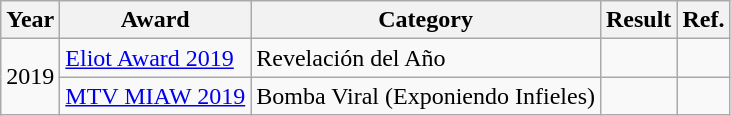<table class="wikitable">
<tr>
<th>Year</th>
<th>Award</th>
<th>Category</th>
<th>Result</th>
<th>Ref.</th>
</tr>
<tr>
<td rowspan="2">2019</td>
<td><a href='#'>Eliot Award 2019</a></td>
<td>Revelación del Año</td>
<td></td>
<td></td>
</tr>
<tr>
<td><a href='#'>MTV MIAW 2019</a></td>
<td>Bomba Viral (Exponiendo Infieles)</td>
<td></td>
<td></td>
</tr>
</table>
